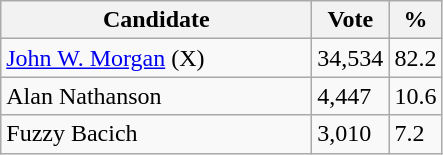<table class="wikitable">
<tr>
<th bgcolor="#DDDDFF" width="200px">Candidate</th>
<th bgcolor="#DDDDFF">Vote</th>
<th bgcolor="#DDDDFF">%</th>
</tr>
<tr>
<td><a href='#'>John W. Morgan</a> (X)</td>
<td>34,534</td>
<td>82.2</td>
</tr>
<tr>
<td>Alan Nathanson</td>
<td>4,447</td>
<td>10.6</td>
</tr>
<tr>
<td>Fuzzy Bacich</td>
<td>3,010</td>
<td>7.2</td>
</tr>
</table>
